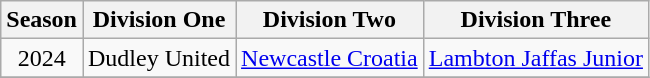<table class="wikitable" style="text-align: center">
<tr>
<th>Season</th>
<th>Division One</th>
<th>Division Two</th>
<th>Division Three</th>
</tr>
<tr>
<td>2024</td>
<td>Dudley United</td>
<td><a href='#'>Newcastle Croatia</a></td>
<td><a href='#'>Lambton Jaffas Junior</a></td>
</tr>
<tr>
</tr>
</table>
